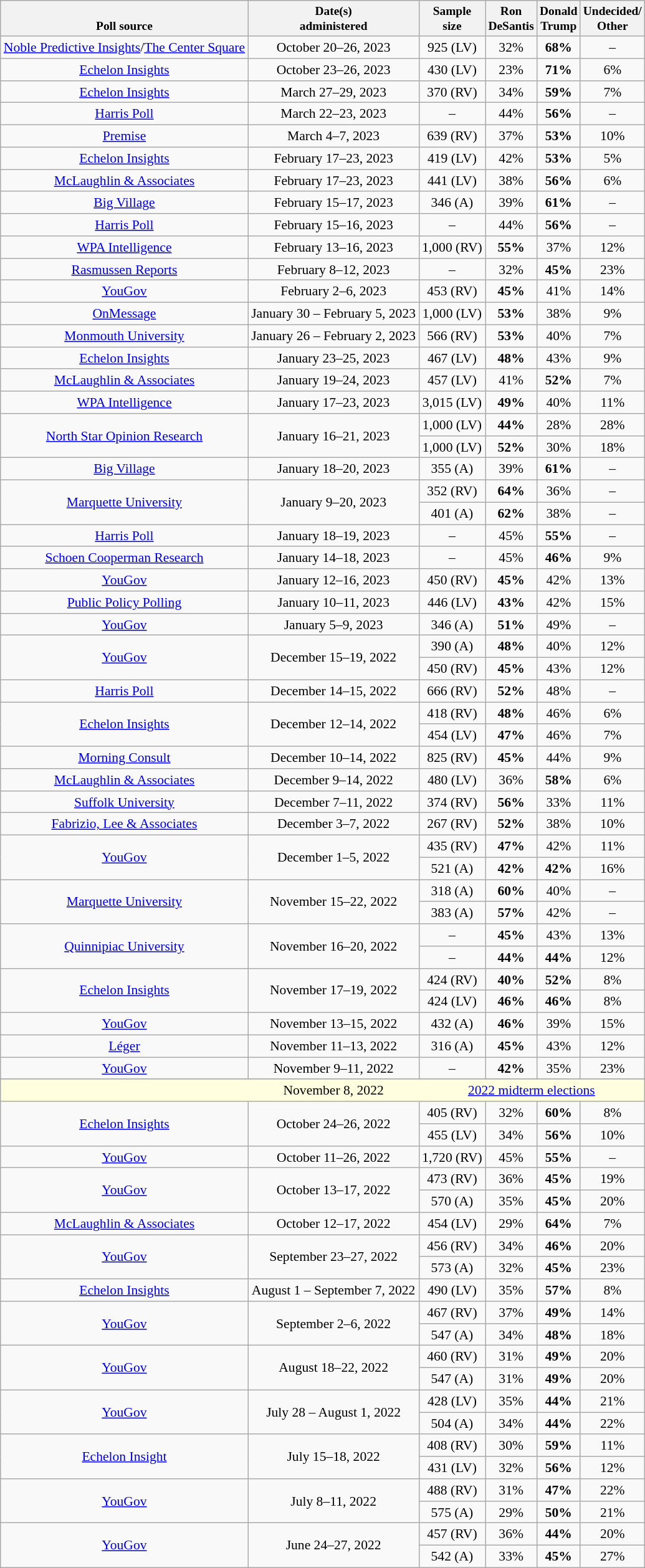<table class="wikitable mw-datatable" style="font-size:90%;text-align:center;">
<tr valign="bottom" style="font-size:90%;">
<th>Poll source</th>
<th>Date(s)<br>administered</th>
<th>Sample<br>size</th>
<th>Ron<br>DeSantis</th>
<th>Donald<br>Trump</th>
<th>Undecided/<br>Other</th>
</tr>
<tr>
<td><a href='#'>Noble Predictive Insights</a>/<a href='#'>The Center Square</a></td>
<td>October 20–26, 2023</td>
<td>925 (LV)</td>
<td>32%</td>
<td><strong>68%</strong></td>
<td>–</td>
</tr>
<tr>
<td><a href='#'>Echelon Insights</a></td>
<td>October 23–26, 2023</td>
<td>430 (LV)</td>
<td>23%</td>
<td><strong>71%</strong></td>
<td>6%</td>
</tr>
<tr>
<td><a href='#'>Echelon Insights</a></td>
<td>March 27–29, 2023</td>
<td>370 (RV)</td>
<td>34%</td>
<td><strong>59%</strong></td>
<td>7%</td>
</tr>
<tr>
<td><a href='#'>Harris Poll</a></td>
<td>March 22–23, 2023</td>
<td>–</td>
<td>44%</td>
<td><strong>56%</strong></td>
<td>–</td>
</tr>
<tr>
<td><a href='#'>Premise</a></td>
<td>March 4–7, 2023</td>
<td>639 (RV)</td>
<td>37%</td>
<td><strong>53%</strong></td>
<td>10%</td>
</tr>
<tr>
<td><a href='#'>Echelon Insights</a></td>
<td>February 17–23, 2023</td>
<td>419 (LV)</td>
<td>42%</td>
<td><strong>53%</strong></td>
<td>5%</td>
</tr>
<tr>
<td><a href='#'>McLaughlin & Associates</a></td>
<td>February 17–23, 2023</td>
<td>441 (LV)</td>
<td>38%</td>
<td><strong>56%</strong></td>
<td>6%</td>
</tr>
<tr>
<td><a href='#'>Big Village</a></td>
<td>February 15–17, 2023</td>
<td>346 (A)</td>
<td>39%</td>
<td><strong>61%</strong></td>
<td>–</td>
</tr>
<tr>
<td><a href='#'>Harris Poll</a></td>
<td>February 15–16, 2023</td>
<td>–</td>
<td>44%</td>
<td><strong>56%</strong></td>
<td>–</td>
</tr>
<tr>
<td><a href='#'>WPA Intelligence</a></td>
<td>February 13–16, 2023</td>
<td>1,000 (RV)</td>
<td><strong>55%</strong></td>
<td>37%</td>
<td>12%</td>
</tr>
<tr>
<td><a href='#'>Rasmussen Reports</a></td>
<td>February 8–12, 2023</td>
<td>–</td>
<td>32%</td>
<td><strong>45%</strong></td>
<td>23%</td>
</tr>
<tr>
<td><a href='#'>YouGov</a></td>
<td>February 2–6, 2023</td>
<td>453 (RV)</td>
<td><strong>45%</strong></td>
<td>41%</td>
<td>14%</td>
</tr>
<tr>
<td><a href='#'>OnMessage</a></td>
<td>January 30 – February 5, 2023</td>
<td>1,000 (LV)</td>
<td><strong>53%</strong></td>
<td>38%</td>
<td>9%</td>
</tr>
<tr>
<td><a href='#'>Monmouth University</a></td>
<td>January 26 – February 2, 2023</td>
<td>566 (RV)</td>
<td><strong>53%</strong></td>
<td>40%</td>
<td>7%</td>
</tr>
<tr>
<td><a href='#'>Echelon Insights</a></td>
<td>January 23–25, 2023</td>
<td>467 (LV)</td>
<td><strong>48%</strong></td>
<td>43%</td>
<td>9%</td>
</tr>
<tr>
<td><a href='#'>McLaughlin & Associates</a></td>
<td>January 19–24, 2023</td>
<td>457 (LV)</td>
<td>41%</td>
<td><strong>52%</strong></td>
<td>7%</td>
</tr>
<tr>
<td><a href='#'>WPA Intelligence</a></td>
<td>January 17–23, 2023</td>
<td>3,015 (LV)</td>
<td><strong>49%</strong></td>
<td>40%</td>
<td>11%</td>
</tr>
<tr>
<td rowspan="2"><a href='#'>North Star Opinion Research</a></td>
<td rowspan="2">January 16–21, 2023</td>
<td>1,000 (LV)</td>
<td><strong>44%</strong></td>
<td>28%</td>
<td>28%</td>
</tr>
<tr>
<td>1,000 (LV)</td>
<td><strong>52%</strong></td>
<td>30%</td>
<td>18%</td>
</tr>
<tr>
<td><a href='#'>Big Village</a></td>
<td>January 18–20, 2023</td>
<td>355 (A)</td>
<td>39%</td>
<td><strong>61%</strong></td>
<td>–</td>
</tr>
<tr>
<td rowspan="2"><a href='#'>Marquette University</a></td>
<td rowspan="2">January 9–20, 2023</td>
<td>352 (RV)</td>
<td><strong>64%</strong></td>
<td>36%</td>
<td>–</td>
</tr>
<tr>
<td>401 (A)</td>
<td><strong>62%</strong></td>
<td>38%</td>
<td>–</td>
</tr>
<tr>
<td><a href='#'>Harris Poll</a></td>
<td>January 18–19, 2023</td>
<td>–</td>
<td>45%</td>
<td><strong>55%</strong></td>
<td>–</td>
</tr>
<tr>
<td><a href='#'>Schoen Cooperman Research</a></td>
<td>January 14–18, 2023</td>
<td>–</td>
<td>45%</td>
<td><strong>46%</strong></td>
<td>9%</td>
</tr>
<tr>
<td><a href='#'>YouGov</a></td>
<td>January 12–16, 2023</td>
<td>450 (RV)</td>
<td><strong>45%</strong></td>
<td>42%</td>
<td>13%</td>
</tr>
<tr>
<td><a href='#'>Public Policy Polling</a></td>
<td>January 10–11, 2023</td>
<td>446 (LV)</td>
<td><strong>43%</strong></td>
<td>42%</td>
<td>15%</td>
</tr>
<tr>
<td><a href='#'>YouGov</a></td>
<td>January 5–9, 2023</td>
<td>346 (A)</td>
<td><strong>51%</strong></td>
<td>49%</td>
<td>–</td>
</tr>
<tr>
<td rowspan="2"><a href='#'>YouGov</a></td>
<td rowspan="2">December 15–19, 2022</td>
<td>390 (A)</td>
<td><strong>48%</strong></td>
<td>40%</td>
<td>12%</td>
</tr>
<tr>
<td>450 (RV)</td>
<td><strong>45%</strong></td>
<td>43%</td>
<td>12%</td>
</tr>
<tr>
<td><a href='#'>Harris Poll</a></td>
<td>December 14–15, 2022</td>
<td>666 (RV)</td>
<td><strong>52%</strong></td>
<td>48%</td>
<td>–</td>
</tr>
<tr>
<td rowspan="2"><a href='#'>Echelon Insights</a></td>
<td rowspan="2">December 12–14, 2022</td>
<td>418 (RV)</td>
<td><strong>48%</strong></td>
<td>46%</td>
<td>6%</td>
</tr>
<tr>
<td>454 (LV)</td>
<td><strong>47%</strong></td>
<td>46%</td>
<td>7%</td>
</tr>
<tr>
<td><a href='#'>Morning Consult</a></td>
<td>December 10–14, 2022</td>
<td>825 (RV)</td>
<td><strong>45%</strong></td>
<td>44%</td>
<td>9%</td>
</tr>
<tr>
<td><a href='#'>McLaughlin & Associates</a></td>
<td>December 9–14, 2022</td>
<td>480 (LV)</td>
<td>36%</td>
<td><strong>58%</strong></td>
<td>6%</td>
</tr>
<tr>
<td><a href='#'>Suffolk University</a></td>
<td>December 7–11, 2022</td>
<td>374 (RV)</td>
<td><strong>56%</strong></td>
<td>33%</td>
<td>11%</td>
</tr>
<tr>
<td><a href='#'>Fabrizio, Lee & Associates</a></td>
<td>December 3–7, 2022</td>
<td>267 (RV)</td>
<td><strong>52%</strong></td>
<td>38%</td>
<td>10%</td>
</tr>
<tr>
<td rowspan="2"><a href='#'>YouGov</a></td>
<td rowspan="2">December 1–5, 2022</td>
<td>435 (RV)</td>
<td><strong>47%</strong></td>
<td>42%</td>
<td>11%</td>
</tr>
<tr>
<td>521 (A)</td>
<td><strong>42%</strong></td>
<td><strong>42%</strong></td>
<td>16%</td>
</tr>
<tr>
<td rowspan="2"><a href='#'>Marquette University</a></td>
<td rowspan="2">November 15–22, 2022</td>
<td>318 (A)</td>
<td><strong>60%</strong></td>
<td>40%</td>
<td>–</td>
</tr>
<tr>
<td>383 (A)</td>
<td><strong>57%</strong></td>
<td>42%</td>
<td>–</td>
</tr>
<tr>
<td rowspan="2"><a href='#'>Quinnipiac University</a></td>
<td rowspan="2">November 16–20, 2022</td>
<td>–</td>
<td><strong>45%</strong></td>
<td>43%</td>
<td>13%</td>
</tr>
<tr>
<td>–</td>
<td><strong>44%</strong></td>
<td><strong>44%</strong></td>
<td>12%</td>
</tr>
<tr>
<td rowspan="2"><a href='#'>Echelon Insights</a></td>
<td rowspan="2">November 17–19, 2022</td>
<td>424 (RV)</td>
<td><strong>40%</strong></td>
<td><strong>52%</strong></td>
<td>8%</td>
</tr>
<tr>
<td>424 (LV)</td>
<td><strong>46%</strong></td>
<td><strong>46%</strong></td>
<td>8%</td>
</tr>
<tr>
<td><a href='#'>YouGov</a></td>
<td>November 13–15, 2022</td>
<td>432 (A)</td>
<td><strong>46%</strong></td>
<td>39%</td>
<td>15%</td>
</tr>
<tr>
<td><a href='#'>Léger</a></td>
<td>November 11–13, 2022</td>
<td>316 (A)</td>
<td><strong>45%</strong></td>
<td>43%</td>
<td>12%</td>
</tr>
<tr>
<td><a href='#'>YouGov</a></td>
<td>November 9–11, 2022</td>
<td>–</td>
<td><strong>42%</strong></td>
<td>35%</td>
<td>23%</td>
</tr>
<tr>
</tr>
<tr style="background:lightyellow;">
<td style="border-right-style:hidden; background:lightyellow;"></td>
<td style="border-right-style:hidden; ">November 8, 2022</td>
<td colspan="8"><a href='#'>2022 midterm elections</a></td>
</tr>
<tr>
<td rowspan="2"><a href='#'>Echelon Insights</a></td>
<td rowspan="2">October 24–26, 2022</td>
<td>405 (RV)</td>
<td>32%</td>
<td><strong>60%</strong></td>
<td>8%</td>
</tr>
<tr>
<td>455 (LV)</td>
<td>34%</td>
<td><strong>56%</strong></td>
<td>10%</td>
</tr>
<tr>
<td><a href='#'>YouGov</a></td>
<td>October 11–26, 2022</td>
<td>1,720 (RV)</td>
<td>45%</td>
<td><strong>55%</strong></td>
<td>–</td>
</tr>
<tr>
<td rowspan="2"><a href='#'>YouGov</a></td>
<td rowspan="2">October 13–17, 2022</td>
<td>473 (RV)</td>
<td>36%</td>
<td><strong>45%</strong></td>
<td>19%</td>
</tr>
<tr>
<td>570 (A)</td>
<td>35%</td>
<td><strong>45%</strong></td>
<td>20%</td>
</tr>
<tr>
<td><a href='#'>McLaughlin & Associates</a></td>
<td>October 12–17, 2022</td>
<td>454 (LV)</td>
<td>29%</td>
<td><strong>64%</strong></td>
<td>7%</td>
</tr>
<tr>
<td rowspan="2"><a href='#'>YouGov</a></td>
<td rowspan="2">September 23–27, 2022</td>
<td>456 (RV)</td>
<td>34%</td>
<td><strong>46%</strong></td>
<td>20%</td>
</tr>
<tr>
<td>573 (A)</td>
<td>32%</td>
<td><strong>45%</strong></td>
<td>23%</td>
</tr>
<tr>
<td><a href='#'>Echelon Insights</a></td>
<td>August 1 – September 7, 2022</td>
<td>490 (LV)</td>
<td>35%</td>
<td><strong>57%</strong></td>
<td>8%</td>
</tr>
<tr>
<td rowspan="2"><a href='#'>YouGov</a></td>
<td rowspan="2">September 2–6, 2022</td>
<td>467 (RV)</td>
<td>37%</td>
<td><strong>49%</strong></td>
<td>14%</td>
</tr>
<tr>
<td>547 (A)</td>
<td>34%</td>
<td><strong>48%</strong></td>
<td>18%</td>
</tr>
<tr>
<td rowspan="2"><a href='#'>YouGov</a></td>
<td rowspan="2">August 18–22, 2022</td>
<td>460 (RV)</td>
<td>31%</td>
<td><strong>49%</strong></td>
<td>20%</td>
</tr>
<tr>
<td>547 (A)</td>
<td>31%</td>
<td><strong>49%</strong></td>
<td>20%</td>
</tr>
<tr>
<td rowspan="2"><a href='#'>YouGov</a></td>
<td rowspan="2">July 28 – August 1, 2022</td>
<td>428 (LV)</td>
<td>35%</td>
<td><strong>44%</strong></td>
<td>21%</td>
</tr>
<tr>
<td>504 (A)</td>
<td>34%</td>
<td><strong>44%</strong></td>
<td>22%</td>
</tr>
<tr>
<td rowspan="2"><a href='#'>Echelon Insight</a></td>
<td rowspan="2">July 15–18, 2022</td>
<td>408 (RV)</td>
<td>30%</td>
<td><strong>59%</strong></td>
<td>11%</td>
</tr>
<tr>
<td>431 (LV)</td>
<td>32%</td>
<td><strong>56%</strong></td>
<td>12%</td>
</tr>
<tr>
<td rowspan="2"><a href='#'>YouGov</a></td>
<td rowspan="2">July 8–11, 2022</td>
<td>488 (RV)</td>
<td>31%</td>
<td><strong>47%</strong></td>
<td>22%</td>
</tr>
<tr>
<td>575 (A)</td>
<td>29%</td>
<td><strong>50%</strong></td>
<td>21%</td>
</tr>
<tr>
<td rowspan="2"><a href='#'>YouGov</a></td>
<td rowspan="2">June 24–27, 2022</td>
<td>457 (RV)</td>
<td>36%</td>
<td><strong>44%</strong></td>
<td>20%</td>
</tr>
<tr>
<td>542 (A)</td>
<td>33%</td>
<td><strong>45%</strong></td>
<td>27%</td>
</tr>
</table>
